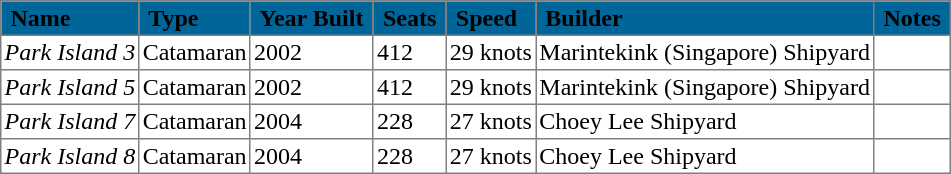<table border="1" cellspacing="1" cellpadding="2" style="border-collapse: collapse;">
<tr ---- bgcolor=#006699>
<td><strong><span> Name </span></strong></td>
<td><strong><span> Type </span></strong></td>
<td><strong><span> Year Built </span></strong></td>
<td><strong><span> Seats </span></strong></td>
<td><strong><span> Speed </span></strong></td>
<td><strong><span> Builder </span></strong></td>
<td><strong><span> Notes </span></strong></td>
</tr>
<tr>
<td><em>Park Island 3</em></td>
<td>Catamaran</td>
<td>2002</td>
<td>412</td>
<td>29 knots</td>
<td>Marintekink (Singapore) Shipyard</td>
<td></td>
</tr>
<tr>
<td><em>Park Island 5</em></td>
<td>Catamaran</td>
<td>2002</td>
<td>412</td>
<td>29 knots</td>
<td>Marintekink (Singapore) Shipyard</td>
<td></td>
</tr>
<tr>
<td><em>Park Island 7</em></td>
<td>Catamaran</td>
<td>2004</td>
<td>228</td>
<td>27 knots</td>
<td>Choey Lee Shipyard</td>
<td></td>
</tr>
<tr>
<td><em>Park Island 8</em></td>
<td>Catamaran</td>
<td>2004</td>
<td>228</td>
<td>27 knots</td>
<td>Choey Lee Shipyard</td>
<td></td>
</tr>
</table>
